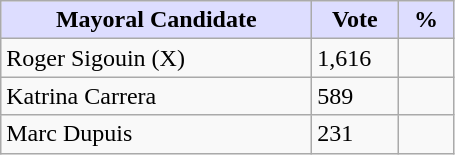<table class="wikitable">
<tr>
<th style="background:#ddf; width:200px;">Mayoral Candidate</th>
<th style="background:#ddf; width:50px;">Vote</th>
<th style="background:#ddf; width:30px;">%</th>
</tr>
<tr>
<td>Roger Sigouin (X)</td>
<td>1,616</td>
<td></td>
</tr>
<tr>
<td>Katrina Carrera</td>
<td>589</td>
<td></td>
</tr>
<tr>
<td>Marc Dupuis</td>
<td>231</td>
<td></td>
</tr>
</table>
